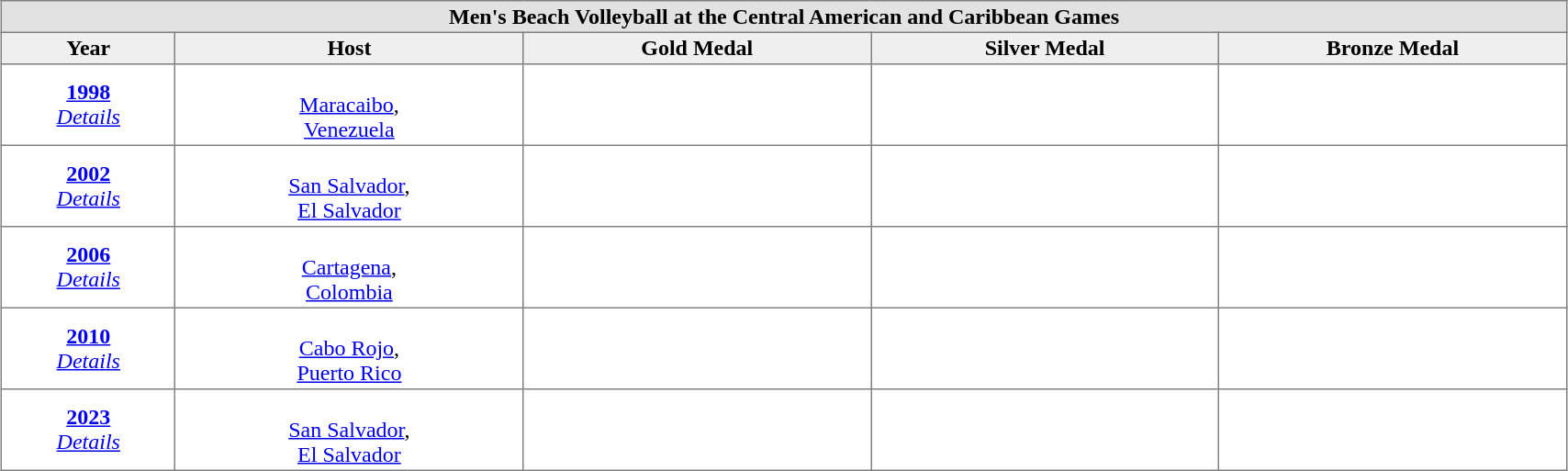<table class="toccolours" border="1" cellpadding="2" style="border-collapse: collapse; text-align: center; width: 90%; margin: 0 auto;">
<tr style= "background: #e2e2e2;">
<th colspan=5 width=100%>Men's Beach Volleyball at the Central American and Caribbean Games</th>
</tr>
<tr style="background: #efefef;">
<th width=10%>Year</th>
<th width=20%>Host</th>
<th width=20%> Gold Medal</th>
<th width=20%> Silver Medal</th>
<th width=20%> Bronze Medal</th>
</tr>
<tr align=center>
<td><strong><a href='#'>1998</a></strong><br><em><a href='#'>Details</a></em></td>
<td><br><a href='#'>Maracaibo</a>,<br> <a href='#'>Venezuela</a></td>
<td><small><strong></strong></small></td>
<td><small></small></td>
<td><small></small></td>
</tr>
<tr align=center>
<td><strong><a href='#'>2002</a></strong><br><em><a href='#'>Details</a></em></td>
<td><br><a href='#'>San Salvador</a>,<br> <a href='#'>El Salvador</a></td>
<td><small><strong></strong></small></td>
<td><small></small></td>
<td><small></small></td>
</tr>
<tr align=center>
<td><strong><a href='#'>2006</a></strong><br><em><a href='#'>Details</a></em></td>
<td><br><a href='#'>Cartagena</a>,<br> <a href='#'>Colombia</a></td>
<td><small><strong></strong></small></td>
<td><small></small></td>
<td><small></small></td>
</tr>
<tr align=center>
<td><strong><a href='#'>2010</a></strong><br><em><a href='#'>Details</a></em></td>
<td><br><a href='#'>Cabo Rojo</a>,<br> <a href='#'>Puerto Rico</a></td>
<td><small></small></td>
<td><small></small></td>
<td><small></small></td>
</tr>
<tr align=center>
<td><strong><a href='#'>2023</a></strong><br><em><a href='#'>Details</a></em></td>
<td><br><a href='#'>San Salvador</a>,<br> <a href='#'>El Salvador</a></td>
<td></td>
<td></td>
<td></td>
</tr>
</table>
